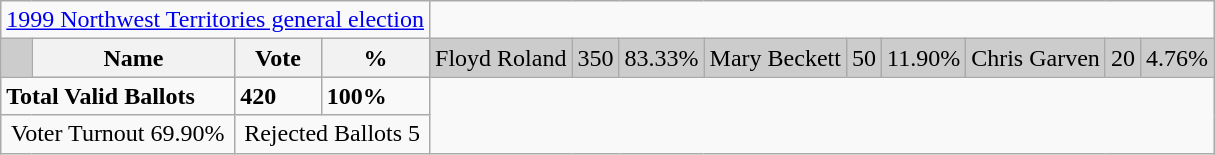<table class="wikitable">
<tr>
<td colspan=4 align=center><a href='#'>1999 Northwest Territories general election</a></td>
</tr>
<tr bgcolor="CCCCCC">
<td></td>
<th>Name</th>
<th>Vote</th>
<th>%<br></th>
<td>Floyd Roland</td>
<td>350</td>
<td>83.33%<br></td>
<td>Mary Beckett</td>
<td>50</td>
<td>11.90%<br></td>
<td>Chris Garven</td>
<td>20</td>
<td>4.76%</td>
</tr>
<tr>
<td colspan=2><strong>Total Valid Ballots</strong></td>
<td><strong>420</strong></td>
<td><strong>100%</strong></td>
</tr>
<tr>
<td colspan=2 align=center>Voter Turnout 69.90%</td>
<td colspan=2 align=center>Rejected Ballots 5</td>
</tr>
</table>
